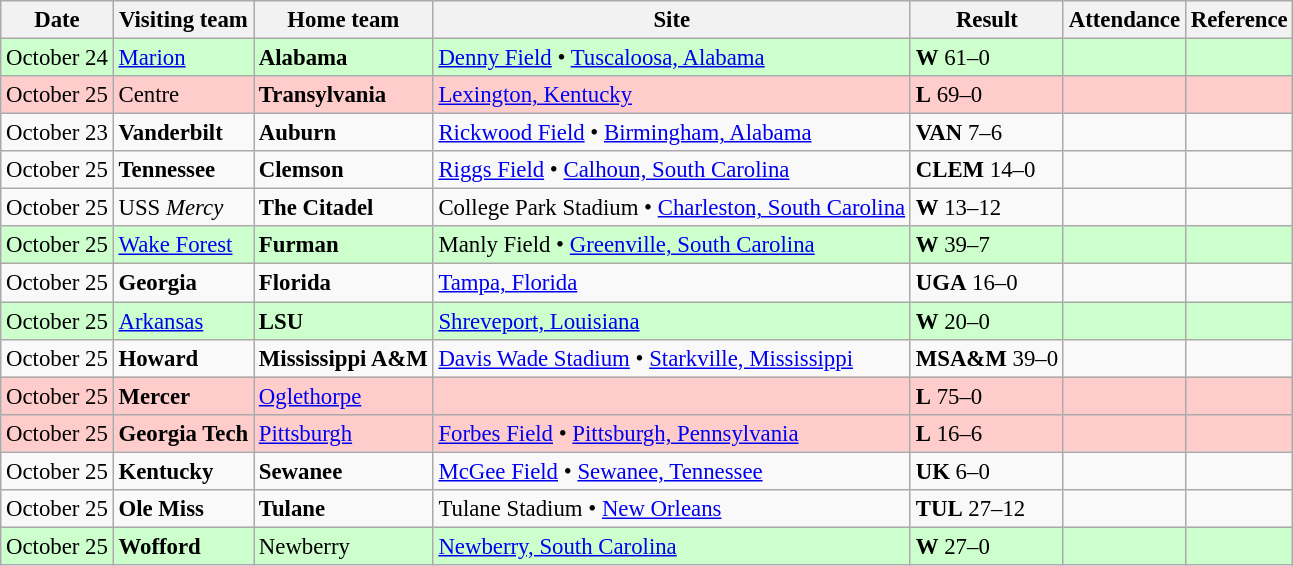<table class="wikitable" style="font-size:95%;">
<tr>
<th>Date</th>
<th>Visiting team</th>
<th>Home team</th>
<th>Site</th>
<th>Result</th>
<th>Attendance</th>
<th class="unsortable">Reference</th>
</tr>
<tr bgcolor=ccffcc>
<td>October 24</td>
<td><a href='#'>Marion</a></td>
<td><strong>Alabama</strong></td>
<td><a href='#'>Denny Field</a> • <a href='#'>Tuscaloosa, Alabama</a></td>
<td><strong>W</strong> 61–0</td>
<td></td>
<td></td>
</tr>
<tr bgcolor=ffcccc>
<td>October 25</td>
<td>Centre</td>
<td><strong>Transylvania</strong></td>
<td><a href='#'>Lexington, Kentucky</a></td>
<td><strong>L</strong> 69–0</td>
<td></td>
<td></td>
</tr>
<tr bgcolor=>
<td>October 23</td>
<td><strong>Vanderbilt</strong></td>
<td><strong>Auburn</strong></td>
<td><a href='#'>Rickwood Field</a> • <a href='#'>Birmingham, Alabama</a></td>
<td><strong>VAN</strong> 7–6</td>
<td></td>
<td></td>
</tr>
<tr bgcolor=>
<td>October 25</td>
<td><strong>Tennessee</strong></td>
<td><strong>Clemson</strong></td>
<td><a href='#'>Riggs Field</a> • <a href='#'>Calhoun, South Carolina</a></td>
<td><strong>CLEM</strong> 14–0</td>
<td></td>
<td></td>
</tr>
<tr bgcolor=>
<td>October 25</td>
<td>USS <em>Mercy</em></td>
<td><strong>The Citadel</strong></td>
<td>College Park Stadium • <a href='#'>Charleston, South Carolina</a></td>
<td><strong>W</strong> 13–12</td>
<td></td>
<td></td>
</tr>
<tr bgcolor=ccffcc>
<td>October 25</td>
<td><a href='#'>Wake Forest</a></td>
<td><strong>Furman</strong></td>
<td>Manly Field • <a href='#'>Greenville, South Carolina</a></td>
<td><strong>W</strong> 39–7</td>
<td></td>
<td></td>
</tr>
<tr bgcolor=>
<td>October 25</td>
<td><strong>Georgia</strong></td>
<td><strong>Florida</strong></td>
<td><a href='#'>Tampa, Florida</a></td>
<td><strong>UGA</strong> 16–0</td>
<td></td>
<td></td>
</tr>
<tr bgcolor=ccffcc>
<td>October 25</td>
<td><a href='#'>Arkansas</a></td>
<td><strong>LSU</strong></td>
<td><a href='#'>Shreveport, Louisiana</a></td>
<td><strong>W</strong> 20–0</td>
<td></td>
<td></td>
</tr>
<tr bgcolor=>
<td>October 25</td>
<td><strong>Howard</strong></td>
<td><strong>Mississippi A&M</strong></td>
<td><a href='#'>Davis Wade Stadium</a> • <a href='#'>Starkville, Mississippi</a></td>
<td><strong>MSA&M</strong> 39–0</td>
<td></td>
<td></td>
</tr>
<tr bgcolor=ffcccc>
<td>October 25</td>
<td><strong>Mercer</strong></td>
<td><a href='#'>Oglethorpe</a></td>
<td></td>
<td><strong>L</strong> 75–0</td>
<td></td>
<td></td>
</tr>
<tr bgcolor=ffcccc>
<td>October 25</td>
<td><strong>Georgia Tech</strong></td>
<td><a href='#'>Pittsburgh</a></td>
<td><a href='#'>Forbes Field</a> • <a href='#'>Pittsburgh, Pennsylvania</a></td>
<td><strong>L</strong> 16–6</td>
<td></td>
<td></td>
</tr>
<tr bgcolor=>
<td>October 25</td>
<td><strong>Kentucky</strong></td>
<td><strong>Sewanee</strong></td>
<td><a href='#'>McGee Field</a> • <a href='#'>Sewanee, Tennessee</a></td>
<td><strong>UK</strong> 6–0</td>
<td></td>
<td></td>
</tr>
<tr bgcolor=>
<td>October 25</td>
<td><strong>Ole Miss</strong></td>
<td><strong>Tulane</strong></td>
<td>Tulane Stadium • <a href='#'>New Orleans</a></td>
<td><strong>TUL</strong> 27–12</td>
<td></td>
<td></td>
</tr>
<tr bgcolor=ccffcc>
<td>October 25</td>
<td><strong>Wofford</strong></td>
<td>Newberry</td>
<td><a href='#'>Newberry, South Carolina</a></td>
<td><strong>W</strong> 27–0</td>
<td></td>
<td></td>
</tr>
</table>
